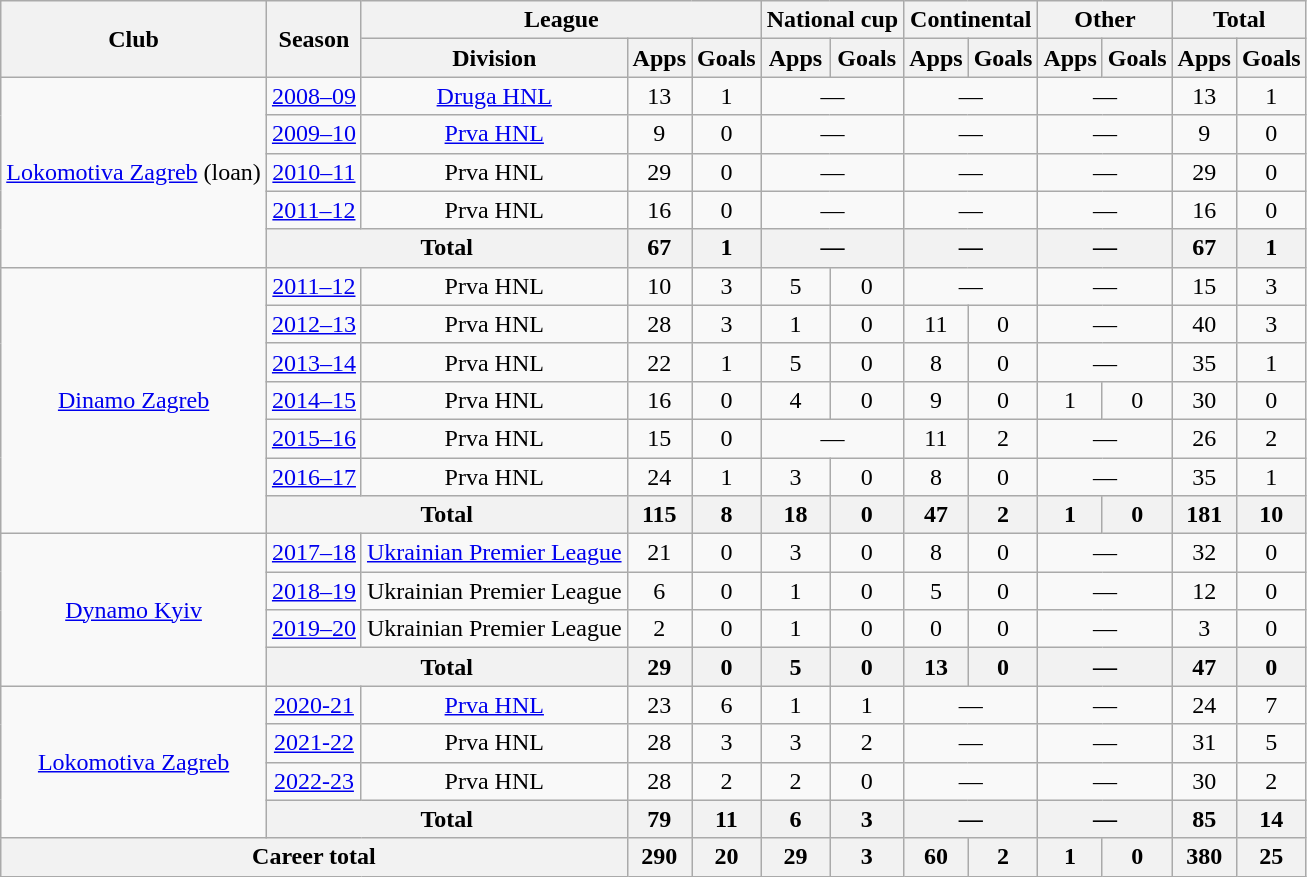<table class="wikitable" style="text-align:center">
<tr>
<th rowspan="2">Club</th>
<th rowspan="2">Season</th>
<th colspan="3">League</th>
<th colspan="2">National cup</th>
<th colspan="2">Continental</th>
<th colspan="2">Other</th>
<th colspan="2">Total</th>
</tr>
<tr>
<th>Division</th>
<th>Apps</th>
<th>Goals</th>
<th>Apps</th>
<th>Goals</th>
<th>Apps</th>
<th>Goals</th>
<th>Apps</th>
<th>Goals</th>
<th>Apps</th>
<th>Goals</th>
</tr>
<tr>
<td rowspan="5"><a href='#'>Lokomotiva Zagreb</a> (loan)</td>
<td><a href='#'>2008–09</a></td>
<td><a href='#'>Druga HNL</a></td>
<td>13</td>
<td>1</td>
<td colspan="2">—</td>
<td colspan="2">—</td>
<td colspan="2">—</td>
<td>13</td>
<td>1</td>
</tr>
<tr>
<td><a href='#'>2009–10</a></td>
<td><a href='#'>Prva HNL</a></td>
<td>9</td>
<td>0</td>
<td colspan="2">—</td>
<td colspan="2">—</td>
<td colspan="2">—</td>
<td>9</td>
<td>0</td>
</tr>
<tr>
<td><a href='#'>2010–11</a></td>
<td>Prva HNL</td>
<td>29</td>
<td>0</td>
<td colspan="2">—</td>
<td colspan="2">—</td>
<td colspan="2">—</td>
<td>29</td>
<td>0</td>
</tr>
<tr>
<td><a href='#'>2011–12</a></td>
<td>Prva HNL</td>
<td>16</td>
<td>0</td>
<td colspan="2">—</td>
<td colspan="2">—</td>
<td colspan="2">—</td>
<td>16</td>
<td>0</td>
</tr>
<tr>
<th colspan="2">Total</th>
<th>67</th>
<th>1</th>
<th colspan="2">—</th>
<th colspan="2">—</th>
<th colspan="2">—</th>
<th>67</th>
<th>1</th>
</tr>
<tr>
<td rowspan="7"><a href='#'>Dinamo Zagreb</a></td>
<td><a href='#'>2011–12</a></td>
<td>Prva HNL</td>
<td>10</td>
<td>3</td>
<td>5</td>
<td>0</td>
<td colspan="2">—</td>
<td colspan="2">—</td>
<td>15</td>
<td>3</td>
</tr>
<tr>
<td><a href='#'>2012–13</a></td>
<td>Prva HNL</td>
<td>28</td>
<td>3</td>
<td>1</td>
<td>0</td>
<td>11</td>
<td>0</td>
<td colspan="2">—</td>
<td>40</td>
<td>3</td>
</tr>
<tr>
<td><a href='#'>2013–14</a></td>
<td>Prva HNL</td>
<td>22</td>
<td>1</td>
<td>5</td>
<td>0</td>
<td>8</td>
<td>0</td>
<td colspan="2">—</td>
<td>35</td>
<td>1</td>
</tr>
<tr>
<td><a href='#'>2014–15</a></td>
<td>Prva HNL</td>
<td>16</td>
<td>0</td>
<td>4</td>
<td>0</td>
<td>9</td>
<td>0</td>
<td>1</td>
<td>0</td>
<td>30</td>
<td>0</td>
</tr>
<tr>
<td><a href='#'>2015–16</a></td>
<td>Prva HNL</td>
<td>15</td>
<td>0</td>
<td colspan="2">—</td>
<td>11</td>
<td>2</td>
<td colspan="2">—</td>
<td>26</td>
<td>2</td>
</tr>
<tr>
<td><a href='#'>2016–17</a></td>
<td>Prva HNL</td>
<td>24</td>
<td>1</td>
<td>3</td>
<td>0</td>
<td>8</td>
<td>0</td>
<td colspan="2">—</td>
<td>35</td>
<td>1</td>
</tr>
<tr>
<th colspan="2">Total</th>
<th>115</th>
<th>8</th>
<th>18</th>
<th>0</th>
<th>47</th>
<th>2</th>
<th>1</th>
<th>0</th>
<th>181</th>
<th>10</th>
</tr>
<tr>
<td rowspan="4"><a href='#'>Dynamo Kyiv</a></td>
<td><a href='#'>2017–18</a></td>
<td><a href='#'>Ukrainian Premier League</a></td>
<td>21</td>
<td>0</td>
<td>3</td>
<td>0</td>
<td>8</td>
<td>0</td>
<td colspan="2">—</td>
<td>32</td>
<td>0</td>
</tr>
<tr>
<td><a href='#'>2018–19</a></td>
<td>Ukrainian Premier League</td>
<td>6</td>
<td>0</td>
<td>1</td>
<td>0</td>
<td>5</td>
<td>0</td>
<td colspan="2">—</td>
<td>12</td>
<td>0</td>
</tr>
<tr>
<td><a href='#'>2019–20</a></td>
<td>Ukrainian Premier League</td>
<td>2</td>
<td>0</td>
<td>1</td>
<td>0</td>
<td>0</td>
<td>0</td>
<td colspan="2">—</td>
<td>3</td>
<td>0</td>
</tr>
<tr>
<th colspan="2">Total</th>
<th>29</th>
<th>0</th>
<th>5</th>
<th>0</th>
<th>13</th>
<th>0</th>
<th colspan="2">—</th>
<th>47</th>
<th>0</th>
</tr>
<tr>
<td rowspan="4"><a href='#'>Lokomotiva Zagreb</a></td>
<td><a href='#'>2020-21</a></td>
<td><a href='#'>Prva HNL</a></td>
<td>23</td>
<td>6</td>
<td>1</td>
<td>1</td>
<td colspan="2">—</td>
<td colspan="2">—</td>
<td>24</td>
<td>7</td>
</tr>
<tr>
<td><a href='#'>2021-22</a></td>
<td>Prva HNL</td>
<td>28</td>
<td>3</td>
<td>3</td>
<td>2</td>
<td colspan="2">—</td>
<td colspan="2">—</td>
<td>31</td>
<td>5</td>
</tr>
<tr>
<td><a href='#'>2022-23</a></td>
<td>Prva HNL</td>
<td>28</td>
<td>2</td>
<td>2</td>
<td>0</td>
<td colspan="2">—</td>
<td colspan="2">—</td>
<td>30</td>
<td>2</td>
</tr>
<tr>
<th colspan="2">Total</th>
<th>79</th>
<th>11</th>
<th>6</th>
<th>3</th>
<th colspan="2">—</th>
<th colspan="2">—</th>
<th>85</th>
<th>14</th>
</tr>
<tr>
<th colspan="3">Career total</th>
<th>290</th>
<th>20</th>
<th>29</th>
<th>3</th>
<th>60</th>
<th>2</th>
<th>1</th>
<th>0</th>
<th>380</th>
<th>25</th>
</tr>
</table>
